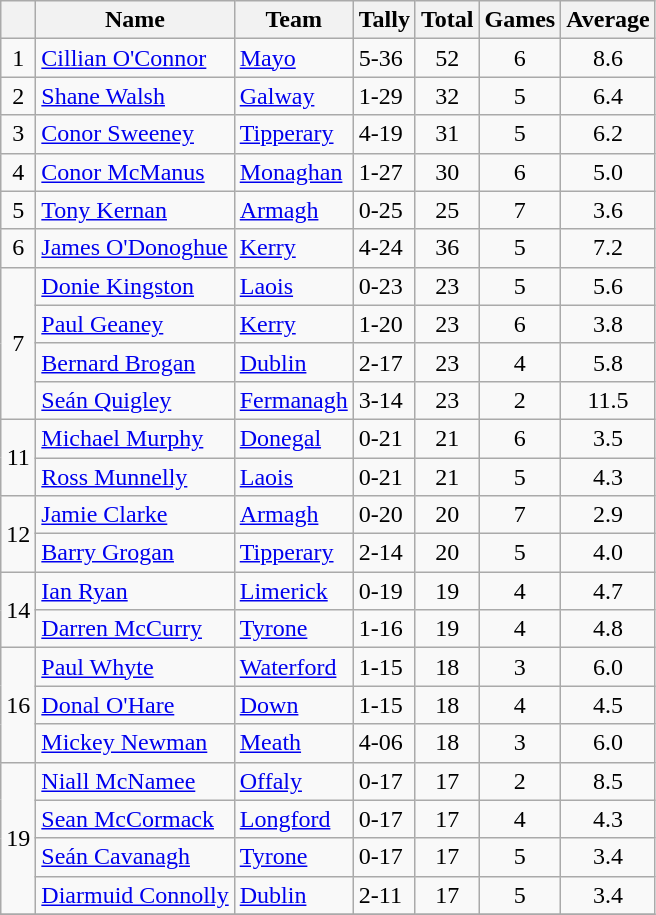<table class="wikitable sortable">
<tr>
<th></th>
<th>Name</th>
<th>Team</th>
<th class="unsortable">Tally</th>
<th>Total</th>
<th>Games</th>
<th>Average</th>
</tr>
<tr>
<td rowspan=1 align=center>1</td>
<td><a href='#'>Cillian O'Connor</a></td>
<td><a href='#'>Mayo</a></td>
<td>5-36</td>
<td align=center>52</td>
<td align=center>6</td>
<td align=center>8.6</td>
</tr>
<tr>
<td rowspan=1 align=center>2</td>
<td><a href='#'>Shane Walsh</a></td>
<td><a href='#'>Galway</a></td>
<td>1-29</td>
<td align=center>32</td>
<td align=center>5</td>
<td align=center>6.4</td>
</tr>
<tr>
<td rowspan=1 align=center>3</td>
<td><a href='#'>Conor Sweeney</a></td>
<td><a href='#'>Tipperary</a></td>
<td>4-19</td>
<td align=center>31</td>
<td align=center>5</td>
<td align=center>6.2</td>
</tr>
<tr>
<td rowspan=1 align=center>4</td>
<td><a href='#'>Conor McManus</a></td>
<td><a href='#'>Monaghan</a></td>
<td>1-27</td>
<td align=center>30</td>
<td align=center>6</td>
<td align=center>5.0</td>
</tr>
<tr>
<td rowspan=1 align=center>5</td>
<td><a href='#'>Tony Kernan</a></td>
<td><a href='#'>Armagh</a></td>
<td>0-25</td>
<td align=center>25</td>
<td align=center>7</td>
<td align=center>3.6</td>
</tr>
<tr>
<td rowspan=1 align=center>6</td>
<td><a href='#'>James O'Donoghue</a></td>
<td><a href='#'>Kerry</a></td>
<td>4-24</td>
<td align=center>36</td>
<td align=center>5</td>
<td align=center>7.2</td>
</tr>
<tr>
<td rowspan=4 align=center>7</td>
<td><a href='#'>Donie Kingston</a></td>
<td><a href='#'>Laois</a></td>
<td>0-23</td>
<td align=center>23</td>
<td align=center>5</td>
<td align=center>5.6</td>
</tr>
<tr>
<td><a href='#'>Paul Geaney</a></td>
<td><a href='#'>Kerry</a></td>
<td>1-20</td>
<td align=center>23</td>
<td align=center>6</td>
<td align=center>3.8</td>
</tr>
<tr>
<td><a href='#'>Bernard Brogan</a></td>
<td><a href='#'>Dublin</a></td>
<td>2-17</td>
<td align=center>23</td>
<td align=center>4</td>
<td align=center>5.8</td>
</tr>
<tr>
<td><a href='#'>Seán Quigley</a></td>
<td><a href='#'>Fermanagh</a></td>
<td>3-14</td>
<td align=center>23</td>
<td align=center>2</td>
<td align=center>11.5</td>
</tr>
<tr>
<td rowspan=2 align=center>11</td>
<td><a href='#'>Michael Murphy</a></td>
<td><a href='#'>Donegal</a></td>
<td>0-21</td>
<td align=center>21</td>
<td align=center>6</td>
<td align=center>3.5</td>
</tr>
<tr>
<td><a href='#'>Ross Munnelly</a></td>
<td><a href='#'>Laois</a></td>
<td>0-21</td>
<td align=center>21</td>
<td align=center>5</td>
<td align=center>4.3</td>
</tr>
<tr>
<td rowspan=2 align=center>12</td>
<td><a href='#'>Jamie Clarke</a></td>
<td><a href='#'>Armagh</a></td>
<td>0-20</td>
<td align=center>20</td>
<td align=center>7</td>
<td align=center>2.9</td>
</tr>
<tr>
<td><a href='#'>Barry Grogan</a></td>
<td><a href='#'>Tipperary</a></td>
<td>2-14</td>
<td align=center>20</td>
<td align=center>5</td>
<td align=center>4.0</td>
</tr>
<tr>
<td rowspan=2 align=center>14</td>
<td><a href='#'>Ian Ryan</a></td>
<td><a href='#'>Limerick</a></td>
<td>0-19</td>
<td align=center>19</td>
<td align=center>4</td>
<td align=center>4.7</td>
</tr>
<tr>
<td><a href='#'>Darren McCurry</a></td>
<td><a href='#'>Tyrone</a></td>
<td>1-16</td>
<td align=center>19</td>
<td align=center>4</td>
<td align=center>4.8</td>
</tr>
<tr>
<td rowspan=3 align=center>16</td>
<td><a href='#'>Paul Whyte</a></td>
<td><a href='#'>Waterford</a></td>
<td>1-15</td>
<td align=center>18</td>
<td align=center>3</td>
<td align=center>6.0</td>
</tr>
<tr>
<td><a href='#'>Donal O'Hare</a></td>
<td><a href='#'>Down</a></td>
<td>1-15</td>
<td align=center>18</td>
<td align=center>4</td>
<td align=center>4.5</td>
</tr>
<tr>
<td><a href='#'>Mickey Newman</a></td>
<td><a href='#'>Meath</a></td>
<td>4-06</td>
<td align=center>18</td>
<td align=center>3</td>
<td align=center>6.0</td>
</tr>
<tr>
<td rowspan=4 align=center>19</td>
<td><a href='#'>Niall McNamee</a></td>
<td><a href='#'>Offaly</a></td>
<td>0-17</td>
<td align=center>17</td>
<td align=center>2</td>
<td align=center>8.5</td>
</tr>
<tr>
<td><a href='#'>Sean McCormack</a></td>
<td><a href='#'>Longford</a></td>
<td>0-17</td>
<td align=center>17</td>
<td align=center>4</td>
<td align=center>4.3</td>
</tr>
<tr>
<td><a href='#'>Seán Cavanagh</a></td>
<td><a href='#'>Tyrone</a></td>
<td>0-17</td>
<td align=center>17</td>
<td align=center>5</td>
<td align=center>3.4</td>
</tr>
<tr>
<td><a href='#'>Diarmuid Connolly</a></td>
<td><a href='#'>Dublin</a></td>
<td>2-11</td>
<td align=center>17</td>
<td align=center>5</td>
<td align=center>3.4</td>
</tr>
<tr>
</tr>
</table>
